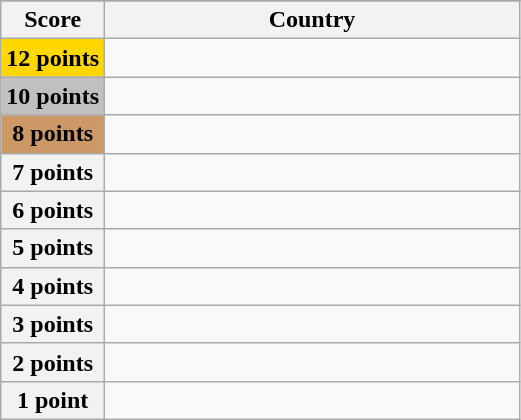<table class="wikitable">
<tr>
</tr>
<tr>
<th scope="col" width="20%">Score</th>
<th scope="col">Country</th>
</tr>
<tr>
<th scope="row" style="background:gold">12 points</th>
<td></td>
</tr>
<tr>
<th scope="row" style="background:silver">10 points</th>
<td></td>
</tr>
<tr>
<th scope="row" style="background:#CC9966">8 points</th>
<td></td>
</tr>
<tr>
<th scope="row">7 points</th>
<td></td>
</tr>
<tr>
<th scope="row">6 points</th>
<td></td>
</tr>
<tr>
<th scope="row">5 points</th>
<td></td>
</tr>
<tr>
<th scope="row">4 points</th>
<td></td>
</tr>
<tr>
<th scope="row">3 points</th>
<td></td>
</tr>
<tr>
<th scope="row">2 points</th>
<td></td>
</tr>
<tr>
<th scope="row">1 point</th>
<td></td>
</tr>
</table>
